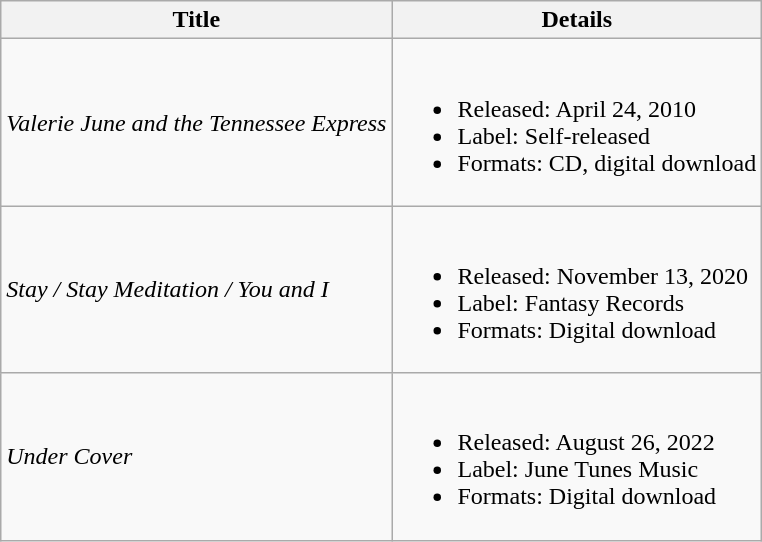<table class="wikitable">
<tr>
<th style="text-align:center;">Title</th>
<th style="text-align:center;">Details</th>
</tr>
<tr>
<td><em>Valerie June and the Tennessee Express</em></td>
<td><br><ul><li>Released: April 24, 2010</li><li>Label: Self-released</li><li>Formats: CD, digital download</li></ul></td>
</tr>
<tr>
<td><em>Stay / Stay Meditation / You and I</em></td>
<td><br><ul><li>Released: November 13, 2020</li><li>Label: Fantasy Records</li><li>Formats: Digital download</li></ul></td>
</tr>
<tr>
<td><em>Under Cover</em></td>
<td><br><ul><li>Released: August 26, 2022</li><li>Label: June Tunes Music</li><li>Formats: Digital download</li></ul></td>
</tr>
</table>
